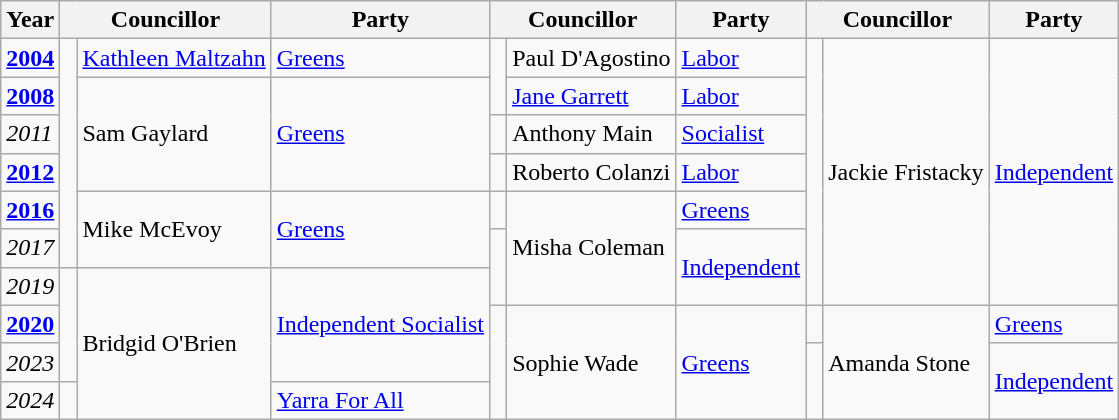<table class="wikitable">
<tr>
<th>Year</th>
<th colspan="2">Councillor</th>
<th>Party</th>
<th colspan="2">Councillor</th>
<th>Party</th>
<th colspan="2">Councillor</th>
<th>Party</th>
</tr>
<tr>
<td><strong><a href='#'>2004</a></strong></td>
<td rowspan="6" width="1px" > </td>
<td rowspan="1"><a href='#'>Kathleen Maltzahn</a></td>
<td rowspan="1"><a href='#'>Greens</a></td>
<td rowspan="2" width="1px" > </td>
<td rowspan="1">Paul D'Agostino</td>
<td rowspan="1"><a href='#'>Labor</a></td>
<td rowspan="7" width="1px" > </td>
<td rowspan="7">Jackie Fristacky</td>
<td rowspan="7"><a href='#'>Independent</a></td>
</tr>
<tr>
<td><strong><a href='#'>2008</a></strong></td>
<td rowspan="3">Sam Gaylard</td>
<td rowspan="3"><a href='#'>Greens</a></td>
<td rowspan="1"><a href='#'>Jane Garrett</a></td>
<td rowspan="1"><a href='#'>Labor</a></td>
</tr>
<tr>
<td><em>2011</em></td>
<td rowspan="1" width="1px" > </td>
<td rowspan="1">Anthony Main</td>
<td rowspan="1"><a href='#'>Socialist</a></td>
</tr>
<tr>
<td><strong><a href='#'>2012</a></strong></td>
<td rowspan="1" width="1px" > </td>
<td rowspan="1">Roberto Colanzi</td>
<td rowspan="1"><a href='#'>Labor</a></td>
</tr>
<tr>
<td><strong><a href='#'>2016</a></strong></td>
<td rowspan="2">Mike McEvoy</td>
<td rowspan="2"><a href='#'>Greens</a></td>
<td rowspan="1" width="1px" > </td>
<td rowspan="3">Misha Coleman</td>
<td rowspan="1"><a href='#'>Greens</a></td>
</tr>
<tr>
<td><em>2017</em></td>
<td rowspan="2" width="1px" > </td>
<td rowspan="2"><a href='#'>Independent</a></td>
</tr>
<tr>
<td><em>2019</em></td>
<td rowspan="3" width="1px" > </td>
<td rowspan="4">Bridgid O'Brien</td>
<td rowspan="3"><a href='#'>Independent Socialist</a></td>
</tr>
<tr>
<td><strong><a href='#'>2020</a></strong></td>
<td rowspan="3" width="1px" > </td>
<td rowspan="3">Sophie Wade</td>
<td rowspan="3"><a href='#'>Greens</a></td>
<td rowspan="1" width="1px" > </td>
<td rowspan="3">Amanda Stone</td>
<td rowspan="1"><a href='#'>Greens</a></td>
</tr>
<tr>
<td><em>2023</em></td>
<td rowspan="2" width="1px" > </td>
<td rowspan="2"><a href='#'>Independent</a></td>
</tr>
<tr>
<td><em>2024</em></td>
<td rowspan="1" width="1px" > </td>
<td rowspan="1"><a href='#'>Yarra For All</a></td>
</tr>
</table>
